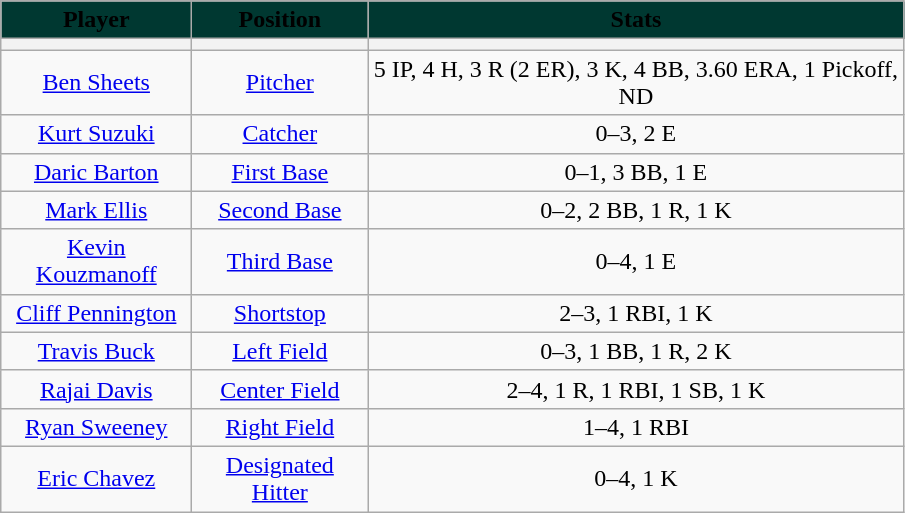<table class="wikitable">
<tr>
<th style="background:#003831;" color:white;"><span>Player</span></th>
<th style="background:#003831;" color:white;"><span>Position</span></th>
<th style="background:#003831;" color:white;"><span>Stats</span></th>
</tr>
<tr>
<th width=120></th>
<th width=110></th>
<th width=350></th>
</tr>
<tr>
<td style="text-align:center"><a href='#'>Ben Sheets</a></td>
<td style="text-align:center"><a href='#'>Pitcher</a></td>
<td style="text-align:center">5 IP, 4 H, 3 R (2 ER), 3 K, 4 BB, 3.60 ERA, 1 Pickoff, ND</td>
</tr>
<tr>
<td style="text-align:center"><a href='#'>Kurt Suzuki</a></td>
<td style="text-align:center"><a href='#'>Catcher</a></td>
<td style="text-align:center">0–3, 2 E</td>
</tr>
<tr>
<td style="text-align:center"><a href='#'>Daric Barton</a></td>
<td style="text-align:center"><a href='#'>First Base</a></td>
<td style="text-align:center">0–1, 3 BB, 1 E</td>
</tr>
<tr>
<td style="text-align:center"><a href='#'>Mark Ellis</a></td>
<td style="text-align:center"><a href='#'>Second Base</a></td>
<td style="text-align:center">0–2, 2 BB, 1 R, 1 K</td>
</tr>
<tr>
<td style="text-align:center"><a href='#'>Kevin Kouzmanoff</a></td>
<td style="text-align:center"><a href='#'>Third Base</a></td>
<td style="text-align:center">0–4, 1 E</td>
</tr>
<tr>
<td style="text-align:center"><a href='#'>Cliff Pennington</a></td>
<td style="text-align:center"><a href='#'>Shortstop</a></td>
<td style="text-align:center">2–3, 1 RBI, 1 K</td>
</tr>
<tr>
<td style="text-align:center"><a href='#'>Travis Buck</a></td>
<td style="text-align:center"><a href='#'>Left Field</a></td>
<td style="text-align:center">0–3, 1 BB, 1 R, 2 K</td>
</tr>
<tr>
<td style="text-align:center"><a href='#'>Rajai Davis</a></td>
<td style="text-align:center"><a href='#'>Center Field</a></td>
<td style="text-align:center">2–4, 1 R, 1 RBI, 1 SB, 1 K</td>
</tr>
<tr>
<td style="text-align:center"><a href='#'>Ryan Sweeney</a></td>
<td style="text-align:center"><a href='#'>Right Field</a></td>
<td style="text-align:center">1–4, 1 RBI</td>
</tr>
<tr>
<td style="text-align:center"><a href='#'>Eric Chavez</a></td>
<td style="text-align:center"><a href='#'>Designated Hitter</a></td>
<td style="text-align:center">0–4, 1 K</td>
</tr>
</table>
